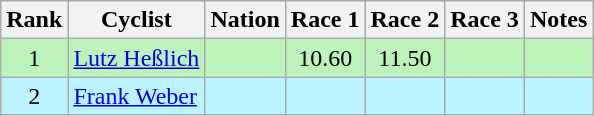<table class="wikitable sortable" style="text-align:center">
<tr>
<th>Rank</th>
<th>Cyclist</th>
<th>Nation</th>
<th>Race 1</th>
<th>Race 2</th>
<th>Race 3</th>
<th>Notes</th>
</tr>
<tr bgcolor=bbf3bb>
<td>1</td>
<td align=left><a href='#'>Lutz Heßlich</a></td>
<td align=left></td>
<td>10.60</td>
<td>11.50</td>
<td></td>
<td></td>
</tr>
<tr bgcolor=bbf3ff>
<td>2</td>
<td align=left><a href='#'>Frank Weber</a></td>
<td align=left></td>
<td></td>
<td></td>
<td></td>
<td></td>
</tr>
</table>
